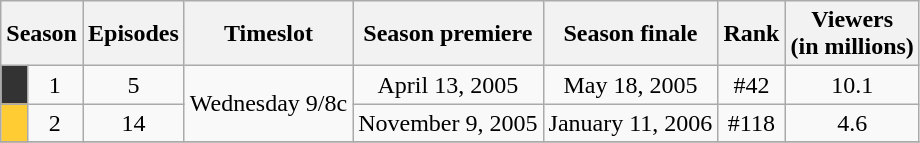<table class="wikitable plainrowheaders">
<tr>
<th colspan="2">Season</th>
<th>Episodes</th>
<th>Timeslot</th>
<th>Season premiere</th>
<th>Season finale</th>
<th>Rank</th>
<th>Viewers<br>(in millions)</th>
</tr>
<tr>
<td bgcolor="#333333" height="10px"></td>
<td align="center">1</td>
<td align="center">5</td>
<td rowspan=2 span style="font-weight:normal;line-height:100%">Wednesday 9/8c</td>
<td align="center">April 13, 2005</td>
<td align="center">May 18, 2005</td>
<td align="center">#42</td>
<td align="center">10.1</td>
</tr>
<tr>
<td bgcolor="#FFCC33" height="10px"></td>
<td align="center">2</td>
<td align="center">14</td>
<td align="center">November 9, 2005</td>
<td align="center">January 11, 2006</td>
<td align="center">#118</td>
<td align="center">4.6</td>
</tr>
<tr>
</tr>
</table>
